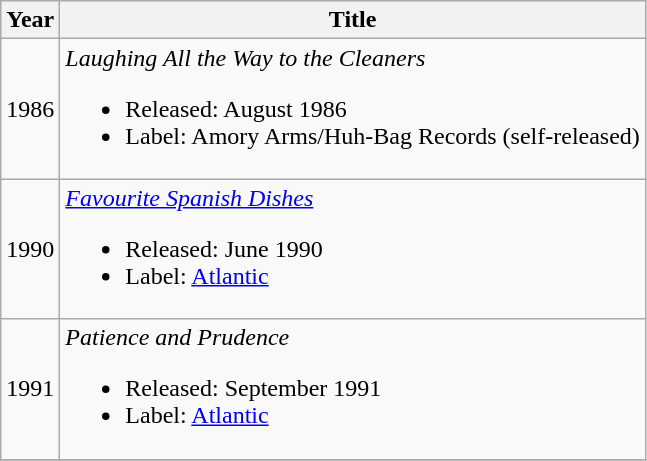<table class="wikitable">
<tr>
<th>Year</th>
<th>Title</th>
</tr>
<tr>
<td>1986</td>
<td><em>Laughing All the Way to the Cleaners</em><br><ul><li>Released: August 1986</li><li>Label: Amory Arms/Huh-Bag Records (self-released)</li></ul></td>
</tr>
<tr>
<td>1990</td>
<td><em><a href='#'>Favourite Spanish Dishes</a></em><br><ul><li>Released: June 1990</li><li>Label: <a href='#'>Atlantic</a></li></ul></td>
</tr>
<tr>
<td>1991</td>
<td><em>Patience and Prudence</em><br><ul><li>Released: September 1991</li><li>Label: <a href='#'>Atlantic</a></li></ul></td>
</tr>
<tr>
</tr>
</table>
